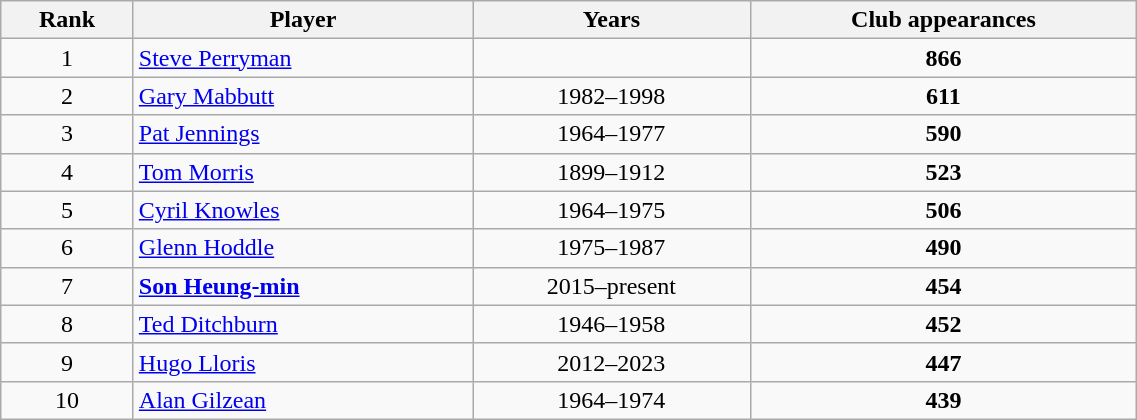<table class="wikitable sortable" style="width:60%; align:center; text-align:center">
<tr>
<th>Rank</th>
<th>Player</th>
<th>Years</th>
<th>Club appearances</th>
</tr>
<tr>
<td align="centre">1</td>
<td align="left"> <a href='#'>Steve Perryman</a></td>
<td></td>
<td><strong>866</strong></td>
</tr>
<tr>
<td align="centre">2</td>
<td align="left"> <a href='#'>Gary Mabbutt</a></td>
<td>1982–1998</td>
<td><strong>611</strong></td>
</tr>
<tr>
<td align="centre">3</td>
<td align="left"> <a href='#'>Pat Jennings</a></td>
<td>1964–1977</td>
<td><strong>590</strong></td>
</tr>
<tr>
<td align="centre">4</td>
<td align="left"> <a href='#'>Tom Morris</a></td>
<td>1899–1912</td>
<td><strong>523</strong></td>
</tr>
<tr>
<td align="centre">5</td>
<td align="left"> <a href='#'>Cyril Knowles</a></td>
<td>1964–1975</td>
<td><strong>506</strong></td>
</tr>
<tr>
<td align="centre">6</td>
<td align="left"> <a href='#'>Glenn Hoddle</a></td>
<td>1975–1987</td>
<td><strong>490</strong></td>
</tr>
<tr>
<td align="centre">7</td>
<td align="left"> <strong><a href='#'>Son Heung-min</a></strong></td>
<td>2015–present</td>
<td><strong>454</strong></td>
</tr>
<tr>
<td align="centre">8</td>
<td align="left"> <a href='#'>Ted Ditchburn</a></td>
<td>1946–1958</td>
<td><strong>452</strong></td>
</tr>
<tr>
<td align="centre">9</td>
<td align="left"> <a href='#'>Hugo Lloris</a></td>
<td>2012–2023</td>
<td><strong>447</strong></td>
</tr>
<tr>
<td align="centre">10</td>
<td align="left"> <a href='#'>Alan Gilzean</a></td>
<td>1964–1974</td>
<td><strong>439</strong></td>
</tr>
</table>
